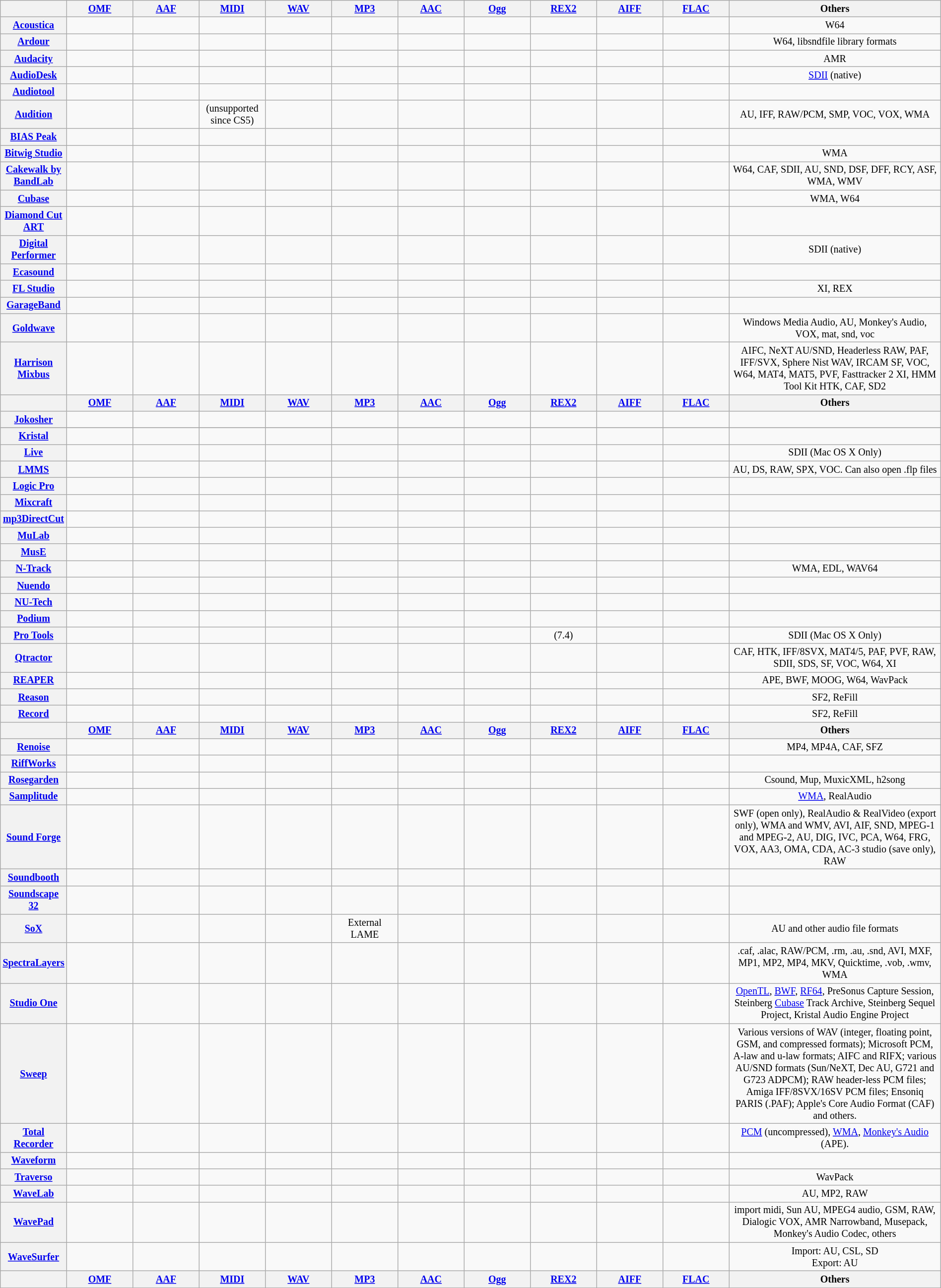<table class="wikitable sortable" style="width: 100%; text-align: center; font-size: smaller; table-layout: fixed;">
<tr>
<th></th>
<th><a href='#'>OMF</a></th>
<th><a href='#'>AAF</a></th>
<th><a href='#'>MIDI</a></th>
<th><a href='#'>WAV</a></th>
<th><a href='#'>MP3</a></th>
<th><a href='#'>AAC</a></th>
<th><a href='#'>Ogg</a></th>
<th><a href='#'>REX2</a></th>
<th><a href='#'>AIFF</a></th>
<th><a href='#'>FLAC</a></th>
<th width=22%>Others</th>
</tr>
<tr>
<th><a href='#'>Acoustica</a></th>
<td></td>
<td></td>
<td></td>
<td></td>
<td></td>
<td></td>
<td></td>
<td></td>
<td></td>
<td></td>
<td>W64</td>
</tr>
<tr>
<th><a href='#'>Ardour</a></th>
<td></td>
<td></td>
<td></td>
<td></td>
<td></td>
<td></td>
<td></td>
<td></td>
<td></td>
<td></td>
<td>W64, libsndfile library formats</td>
</tr>
<tr>
<th><a href='#'>Audacity</a></th>
<td></td>
<td></td>
<td></td>
<td></td>
<td></td>
<td></td>
<td></td>
<td></td>
<td></td>
<td></td>
<td>AMR</td>
</tr>
<tr>
<th><a href='#'>AudioDesk</a></th>
<td></td>
<td></td>
<td></td>
<td></td>
<td></td>
<td></td>
<td></td>
<td></td>
<td></td>
<td></td>
<td><a href='#'>SDII</a> (native)</td>
</tr>
<tr>
<th><a href='#'>Audiotool</a></th>
<td></td>
<td></td>
<td></td>
<td></td>
<td></td>
<td></td>
<td></td>
<td></td>
<td></td>
<td></td>
<td></td>
</tr>
<tr>
<th><a href='#'>Audition</a></th>
<td></td>
<td></td>
<td> (unsupported since CS5)</td>
<td></td>
<td></td>
<td></td>
<td></td>
<td></td>
<td></td>
<td></td>
<td>AU, IFF, RAW/PCM, SMP, VOC, VOX, WMA</td>
</tr>
<tr>
<th><a href='#'>BIAS Peak</a></th>
<td></td>
<td></td>
<td></td>
<td></td>
<td></td>
<td></td>
<td></td>
<td></td>
<td></td>
<td></td>
<td></td>
</tr>
<tr>
<th><a href='#'>Bitwig Studio</a></th>
<td></td>
<td></td>
<td></td>
<td></td>
<td></td>
<td></td>
<td></td>
<td></td>
<td></td>
<td></td>
<td>WMA</td>
</tr>
<tr>
<th><a href='#'>Cakewalk by BandLab</a></th>
<td></td>
<td></td>
<td></td>
<td></td>
<td></td>
<td></td>
<td></td>
<td></td>
<td></td>
<td></td>
<td>W64, CAF, SDII, AU, SND, DSF, DFF, RCY, ASF, WMA, WMV</td>
</tr>
<tr>
<th><a href='#'>Cubase</a></th>
<td></td>
<td></td>
<td></td>
<td></td>
<td></td>
<td></td>
<td></td>
<td></td>
<td></td>
<td></td>
<td>WMA, W64</td>
</tr>
<tr>
<th><a href='#'>Diamond Cut ART</a></th>
<td></td>
<td></td>
<td></td>
<td></td>
<td></td>
<td></td>
<td></td>
<td></td>
<td></td>
<td></td>
<td></td>
</tr>
<tr>
<th><a href='#'>Digital Performer</a></th>
<td></td>
<td></td>
<td></td>
<td></td>
<td></td>
<td></td>
<td></td>
<td></td>
<td></td>
<td></td>
<td>SDII (native)</td>
</tr>
<tr>
<th><a href='#'>Ecasound</a></th>
<td></td>
<td></td>
<td></td>
<td></td>
<td></td>
<td></td>
<td></td>
<td></td>
<td></td>
<td></td>
<td></td>
</tr>
<tr>
<th><a href='#'>FL Studio</a></th>
<td></td>
<td></td>
<td></td>
<td></td>
<td></td>
<td></td>
<td></td>
<td></td>
<td></td>
<td></td>
<td>XI, REX</td>
</tr>
<tr>
<th><a href='#'>GarageBand</a></th>
<td></td>
<td></td>
<td></td>
<td></td>
<td></td>
<td></td>
<td></td>
<td></td>
<td></td>
<td></td>
<td></td>
</tr>
<tr>
<th><a href='#'>Goldwave</a></th>
<td></td>
<td></td>
<td></td>
<td></td>
<td></td>
<td></td>
<td></td>
<td></td>
<td></td>
<td></td>
<td>Windows Media Audio, AU, Monkey's Audio, VOX, mat, snd, voc</td>
</tr>
<tr>
<th><a href='#'>Harrison Mixbus</a></th>
<td></td>
<td></td>
<td></td>
<td></td>
<td></td>
<td></td>
<td></td>
<td></td>
<td></td>
<td></td>
<td>AIFC, NeXT AU/SND, Headerless RAW, PAF, IFF/SVX, Sphere Nist WAV, IRCAM SF, VOC, W64, MAT4, MAT5, PVF, Fasttracker 2 XI, HMM Tool Kit HTK, CAF, SD2</td>
</tr>
<tr>
<th></th>
<th><a href='#'>OMF</a></th>
<th><a href='#'>AAF</a></th>
<th><a href='#'>MIDI</a></th>
<th><a href='#'>WAV</a></th>
<th><a href='#'>MP3</a></th>
<th><a href='#'>AAC</a></th>
<th><a href='#'>Ogg</a></th>
<th><a href='#'>REX2</a></th>
<th><a href='#'>AIFF</a></th>
<th><a href='#'>FLAC</a></th>
<th width=22%>Others</th>
</tr>
<tr>
<th><a href='#'>Jokosher</a></th>
<td></td>
<td></td>
<td></td>
<td></td>
<td></td>
<td></td>
<td></td>
<td></td>
<td></td>
<td></td>
<td></td>
</tr>
<tr>
</tr>
<tr>
<th><a href='#'>Kristal</a></th>
<td></td>
<td></td>
<td></td>
<td></td>
<td></td>
<td></td>
<td></td>
<td></td>
<td></td>
<td></td>
<td></td>
</tr>
<tr>
<th><a href='#'>Live</a></th>
<td></td>
<td></td>
<td></td>
<td></td>
<td></td>
<td></td>
<td></td>
<td></td>
<td></td>
<td></td>
<td>SDII (Mac OS X Only)</td>
</tr>
<tr>
<th><a href='#'>LMMS</a></th>
<td></td>
<td></td>
<td></td>
<td></td>
<td></td>
<td></td>
<td></td>
<td></td>
<td></td>
<td></td>
<td>AU, DS, RAW, SPX, VOC. Can also open .flp files</td>
</tr>
<tr>
<th><a href='#'>Logic Pro</a></th>
<td></td>
<td></td>
<td></td>
<td></td>
<td></td>
<td></td>
<td></td>
<td></td>
<td></td>
<td></td>
<td></td>
</tr>
<tr>
<th><a href='#'>Mixcraft</a></th>
<td></td>
<td></td>
<td></td>
<td></td>
<td></td>
<td></td>
<td></td>
<td></td>
<td></td>
<td></td>
<td></td>
</tr>
<tr>
<th><a href='#'>mp3DirectCut</a></th>
<td></td>
<td></td>
<td></td>
<td></td>
<td></td>
<td></td>
<td></td>
<td></td>
<td></td>
<td></td>
<td></td>
</tr>
<tr>
<th><a href='#'>MuLab</a></th>
<td></td>
<td></td>
<td></td>
<td></td>
<td></td>
<td></td>
<td></td>
<td></td>
<td></td>
<td></td>
<td></td>
</tr>
<tr>
<th><a href='#'>MusE</a></th>
<td></td>
<td></td>
<td></td>
<td></td>
<td></td>
<td></td>
<td></td>
<td></td>
<td></td>
<td></td>
<td></td>
</tr>
<tr>
<th><a href='#'>N-Track</a></th>
<td></td>
<td></td>
<td></td>
<td></td>
<td></td>
<td></td>
<td></td>
<td></td>
<td></td>
<td></td>
<td>WMA, EDL, WAV64</td>
</tr>
<tr>
<th><a href='#'>Nuendo</a></th>
<td></td>
<td></td>
<td></td>
<td></td>
<td></td>
<td></td>
<td></td>
<td></td>
<td></td>
<td></td>
<td></td>
</tr>
<tr>
<th><a href='#'>NU-Tech</a></th>
<td></td>
<td></td>
<td></td>
<td></td>
<td></td>
<td></td>
<td></td>
<td></td>
<td></td>
<td></td>
<td></td>
</tr>
<tr>
<th><a href='#'>Podium</a></th>
<td></td>
<td></td>
<td></td>
<td></td>
<td></td>
<td></td>
<td></td>
<td></td>
<td></td>
<td></td>
<td></td>
</tr>
<tr>
<th><a href='#'>Pro Tools</a></th>
<td></td>
<td></td>
<td></td>
<td></td>
<td></td>
<td></td>
<td></td>
<td> (7.4)</td>
<td></td>
<td></td>
<td>SDII (Mac OS X Only)</td>
</tr>
<tr>
<th><a href='#'>Qtractor</a></th>
<td></td>
<td></td>
<td></td>
<td></td>
<td></td>
<td></td>
<td></td>
<td></td>
<td></td>
<td></td>
<td>CAF, HTK, IFF/8SVX, MAT4/5, PAF, PVF, RAW, SDII, SDS, SF, VOC, W64, XI</td>
</tr>
<tr>
<th><a href='#'>REAPER</a></th>
<td></td>
<td></td>
<td></td>
<td></td>
<td></td>
<td></td>
<td></td>
<td></td>
<td></td>
<td></td>
<td>APE, BWF, MOOG, W64, WavPack</td>
</tr>
<tr>
<th><a href='#'>Reason</a></th>
<td></td>
<td></td>
<td></td>
<td></td>
<td></td>
<td></td>
<td></td>
<td></td>
<td></td>
<td></td>
<td>SF2, ReFill</td>
</tr>
<tr>
<th><a href='#'>Record</a></th>
<td></td>
<td></td>
<td></td>
<td></td>
<td></td>
<td></td>
<td></td>
<td></td>
<td></td>
<td></td>
<td>SF2, ReFill</td>
</tr>
<tr>
<th></th>
<th><a href='#'>OMF</a></th>
<th><a href='#'>AAF</a></th>
<th><a href='#'>MIDI</a></th>
<th><a href='#'>WAV</a></th>
<th><a href='#'>MP3</a></th>
<th><a href='#'>AAC</a></th>
<th><a href='#'>Ogg</a></th>
<th><a href='#'>REX2</a></th>
<th><a href='#'>AIFF</a></th>
<th><a href='#'>FLAC</a></th>
<th width=22%>Others</th>
</tr>
<tr>
<th><a href='#'>Renoise</a></th>
<td></td>
<td></td>
<td></td>
<td></td>
<td></td>
<td></td>
<td></td>
<td></td>
<td></td>
<td></td>
<td>MP4, MP4A, CAF, SFZ</td>
</tr>
<tr>
<th><a href='#'>RiffWorks</a></th>
<td></td>
<td></td>
<td></td>
<td></td>
<td></td>
<td></td>
<td></td>
<td></td>
<td></td>
<td></td>
<td></td>
</tr>
<tr>
<th><a href='#'>Rosegarden</a></th>
<td></td>
<td></td>
<td></td>
<td></td>
<td></td>
<td></td>
<td></td>
<td></td>
<td></td>
<td></td>
<td>Csound, Mup, MuxicXML, h2song</td>
</tr>
<tr>
<th><a href='#'>Samplitude</a></th>
<td></td>
<td></td>
<td></td>
<td></td>
<td></td>
<td></td>
<td></td>
<td></td>
<td></td>
<td></td>
<td><a href='#'>WMA</a>, RealAudio</td>
</tr>
<tr>
<th><a href='#'>Sound Forge</a></th>
<td></td>
<td></td>
<td></td>
<td></td>
<td></td>
<td></td>
<td></td>
<td></td>
<td></td>
<td></td>
<td>SWF (open only), RealAudio & RealVideo (export only), WMA and WMV, AVI, AIF, SND, MPEG-1 and MPEG-2, AU, DIG, IVC, PCA, W64, FRG, VOX, AA3, OMA, CDA, AC-3 studio (save only), RAW</td>
</tr>
<tr>
<th><a href='#'>Soundbooth</a></th>
<td></td>
<td></td>
<td></td>
<td></td>
<td></td>
<td></td>
<td></td>
<td></td>
<td></td>
<td></td>
<td></td>
</tr>
<tr>
<th><a href='#'>Soundscape 32</a></th>
<td></td>
<td></td>
<td></td>
<td></td>
<td></td>
<td></td>
<td></td>
<td></td>
<td></td>
<td></td>
<td></td>
</tr>
<tr>
<th><a href='#'>SoX</a></th>
<td></td>
<td></td>
<td></td>
<td></td>
<td>External LAME</td>
<td></td>
<td></td>
<td></td>
<td></td>
<td></td>
<td>AU and other audio file formats</td>
</tr>
<tr>
<th><a href='#'>SpectraLayers</a></th>
<td></td>
<td></td>
<td></td>
<td></td>
<td></td>
<td></td>
<td></td>
<td></td>
<td></td>
<td></td>
<td>.caf, .alac, RAW/PCM, .rm, .au, .snd, AVI, MXF, MP1, MP2, MP4, MKV, Quicktime, .vob, .wmv, WMA</td>
</tr>
<tr>
<th><a href='#'>Studio One</a></th>
<td></td>
<td></td>
<td></td>
<td></td>
<td></td>
<td></td>
<td></td>
<td></td>
<td></td>
<td></td>
<td><a href='#'>OpenTL</a>, <a href='#'>BWF</a>, <a href='#'>RF64</a>, PreSonus Capture Session, Steinberg <a href='#'>Cubase</a> Track Archive, Steinberg Sequel Project, Kristal Audio Engine Project</td>
</tr>
<tr>
<th><a href='#'>Sweep</a></th>
<td></td>
<td></td>
<td></td>
<td></td>
<td></td>
<td></td>
<td></td>
<td></td>
<td></td>
<td></td>
<td>Various versions of WAV (integer, floating point, GSM, and compressed formats); Microsoft PCM, A-law and u-law formats; AIFC and RIFX; various AU/SND formats (Sun/NeXT, Dec AU, G721 and G723 ADPCM); RAW header-less PCM files; Amiga IFF/8SVX/16SV PCM files; Ensoniq PARIS  (.PAF); Apple's Core Audio Format (CAF) and others.</td>
</tr>
<tr>
<th><a href='#'>Total Recorder</a></th>
<td></td>
<td></td>
<td></td>
<td></td>
<td></td>
<td></td>
<td></td>
<td></td>
<td></td>
<td></td>
<td><a href='#'>PCM</a> (uncompressed), <a href='#'>WMA</a>, <a href='#'>Monkey's Audio</a> (APE).</td>
</tr>
<tr>
<th><a href='#'>Waveform</a></th>
<td></td>
<td></td>
<td></td>
<td></td>
<td></td>
<td></td>
<td></td>
<td></td>
<td></td>
<td></td>
<td></td>
</tr>
<tr>
<th><a href='#'>Traverso</a></th>
<td></td>
<td></td>
<td></td>
<td></td>
<td></td>
<td></td>
<td></td>
<td></td>
<td></td>
<td></td>
<td>WavPack</td>
</tr>
<tr>
<th><a href='#'>WaveLab</a></th>
<td></td>
<td></td>
<td></td>
<td></td>
<td></td>
<td></td>
<td></td>
<td></td>
<td></td>
<td></td>
<td>AU, MP2, RAW</td>
</tr>
<tr>
<th><a href='#'>WavePad</a></th>
<td></td>
<td></td>
<td></td>
<td></td>
<td></td>
<td></td>
<td></td>
<td></td>
<td></td>
<td></td>
<td>import midi, Sun AU, MPEG4 audio, GSM, RAW, Dialogic VOX, AMR Narrowband, Musepack, Monkey's Audio Codec, others</td>
</tr>
<tr>
<th><a href='#'>WaveSurfer</a></th>
<td></td>
<td></td>
<td></td>
<td></td>
<td></td>
<td></td>
<td></td>
<td></td>
<td></td>
<td></td>
<td>Import: AU, CSL, SD <br> Export: AU</td>
</tr>
<tr>
<th></th>
<th><a href='#'>OMF</a></th>
<th><a href='#'>AAF</a></th>
<th><a href='#'>MIDI</a></th>
<th><a href='#'>WAV</a></th>
<th><a href='#'>MP3</a></th>
<th><a href='#'>AAC</a></th>
<th><a href='#'>Ogg</a></th>
<th><a href='#'>REX2</a></th>
<th><a href='#'>AIFF</a></th>
<th><a href='#'>FLAC</a></th>
<th>Others</th>
</tr>
</table>
